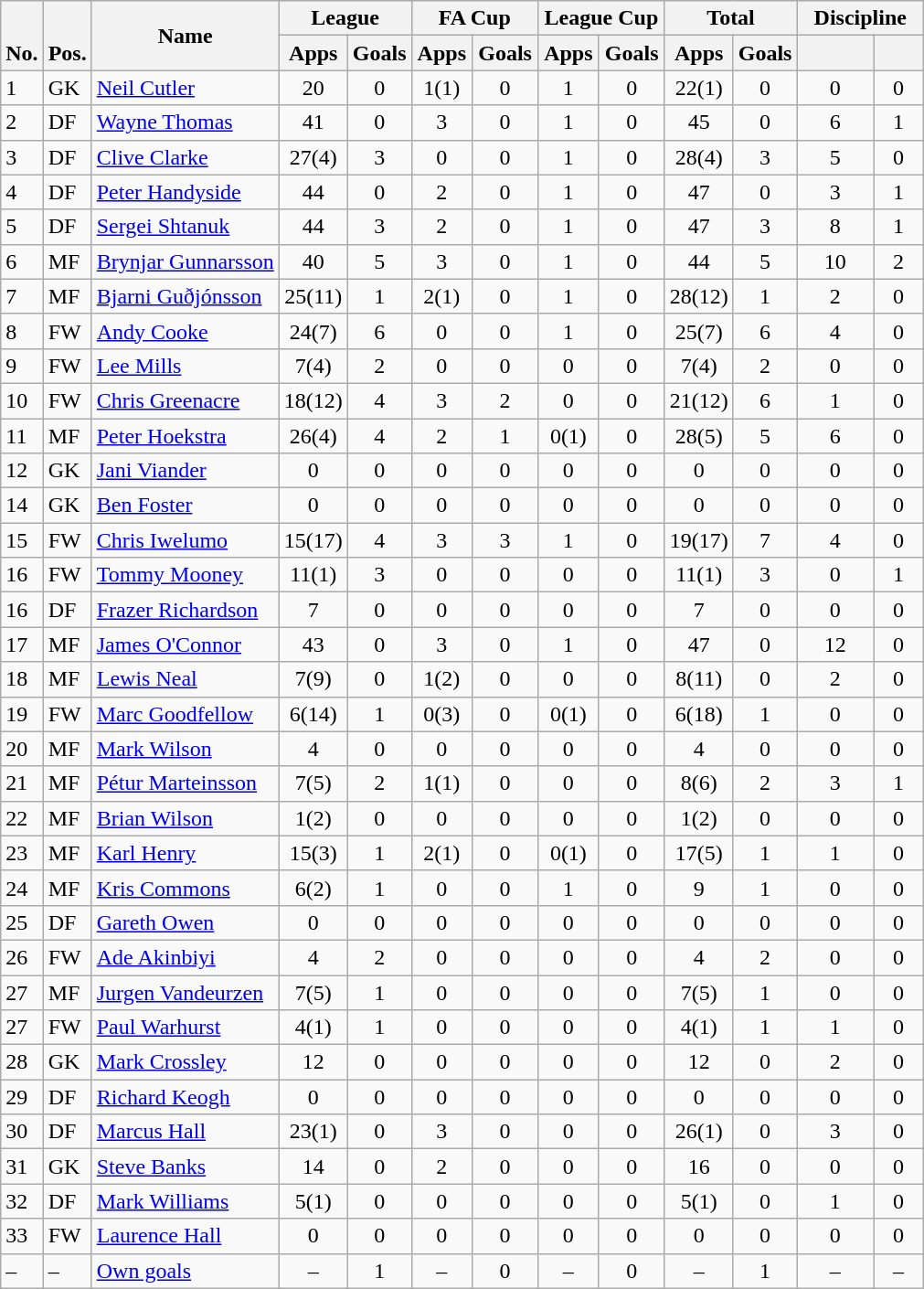<table class="wikitable" style="text-align:center">
<tr>
<th rowspan="2" valign="bottom">No.</th>
<th rowspan="2" valign="bottom">Pos.</th>
<th rowspan="2">Name</th>
<th colspan="2" width="85">League</th>
<th colspan="2" width="85">FA Cup</th>
<th colspan="2" width="85">League Cup</th>
<th colspan="2" width="85">Total</th>
<th colspan="2" width="85">Discipline</th>
</tr>
<tr>
<th>Apps</th>
<th>Goals</th>
<th>Apps</th>
<th>Goals</th>
<th>Apps</th>
<th>Goals</th>
<th>Apps</th>
<th>Goals</th>
<th></th>
<th></th>
</tr>
<tr>
<td align="left">1</td>
<td align="left">GK</td>
<td align="left"> <a href='#'>Neil Cutler</a></td>
<td>20</td>
<td>0</td>
<td>1(1)</td>
<td>0</td>
<td>1</td>
<td>0</td>
<td>22(1)</td>
<td>0</td>
<td>0</td>
<td>0</td>
</tr>
<tr>
<td align="left">2</td>
<td align="left">DF</td>
<td align="left"> <a href='#'>Wayne Thomas</a></td>
<td>41</td>
<td>0</td>
<td>3</td>
<td>0</td>
<td>1</td>
<td>0</td>
<td>45</td>
<td>0</td>
<td>6</td>
<td>1</td>
</tr>
<tr>
<td align="left">3</td>
<td align="left">DF</td>
<td align="left"> <a href='#'>Clive Clarke</a></td>
<td>27(4)</td>
<td>3</td>
<td>0</td>
<td>0</td>
<td>1</td>
<td>0</td>
<td>28(4)</td>
<td>3</td>
<td>5</td>
<td>0</td>
</tr>
<tr>
<td align="left">4</td>
<td align="left">DF</td>
<td align="left"> <a href='#'>Peter Handyside</a></td>
<td>44</td>
<td>0</td>
<td>2</td>
<td>0</td>
<td>1</td>
<td>0</td>
<td>47</td>
<td>0</td>
<td>3</td>
<td>1</td>
</tr>
<tr>
<td align="left">5</td>
<td align="left">DF</td>
<td align="left"> <a href='#'>Sergei Shtanuk</a></td>
<td>44</td>
<td>3</td>
<td>2</td>
<td>0</td>
<td>1</td>
<td>0</td>
<td>47</td>
<td>3</td>
<td>8</td>
<td>1</td>
</tr>
<tr>
<td align="left">6</td>
<td align="left">MF</td>
<td align="left"> <a href='#'>Brynjar Gunnarsson</a></td>
<td>40</td>
<td>5</td>
<td>3</td>
<td>0</td>
<td>1</td>
<td>0</td>
<td>44</td>
<td>5</td>
<td>10</td>
<td>2</td>
</tr>
<tr>
<td align="left">7</td>
<td align="left">MF</td>
<td align="left"> <a href='#'>Bjarni Guðjónsson</a></td>
<td>25(11)</td>
<td>1</td>
<td>2(1)</td>
<td>0</td>
<td>1</td>
<td>0</td>
<td>28(12)</td>
<td>1</td>
<td>2</td>
<td>0</td>
</tr>
<tr>
<td align="left">8</td>
<td align="left">FW</td>
<td align="left"> <a href='#'>Andy Cooke</a></td>
<td>24(7)</td>
<td>6</td>
<td>0</td>
<td>0</td>
<td>1</td>
<td>0</td>
<td>25(7)</td>
<td>6</td>
<td>4</td>
<td>0</td>
</tr>
<tr>
<td align="left">9</td>
<td align="left">FW</td>
<td align="left"> <a href='#'>Lee Mills</a></td>
<td>7(4)</td>
<td>2</td>
<td>0</td>
<td>0</td>
<td>0</td>
<td>0</td>
<td>7(4)</td>
<td>2</td>
<td>0</td>
<td>0</td>
</tr>
<tr>
<td align="left">10</td>
<td align="left">FW</td>
<td align="left"> <a href='#'>Chris Greenacre</a></td>
<td>18(12)</td>
<td>4</td>
<td>3</td>
<td>2</td>
<td>0</td>
<td>0</td>
<td>21(12)</td>
<td>6</td>
<td>1</td>
<td>0</td>
</tr>
<tr>
<td align="left">11</td>
<td align="left">MF</td>
<td align="left"> <a href='#'>Peter Hoekstra</a></td>
<td>26(4)</td>
<td>4</td>
<td>2</td>
<td>1</td>
<td>0(1)</td>
<td>0</td>
<td>28(5)</td>
<td>5</td>
<td>6</td>
<td>0</td>
</tr>
<tr>
<td align="left">12</td>
<td align="left">GK</td>
<td align="left"> <a href='#'>Jani Viander</a></td>
<td>0</td>
<td>0</td>
<td>0</td>
<td>0</td>
<td>0</td>
<td>0</td>
<td>0</td>
<td>0</td>
<td>0</td>
<td>0</td>
</tr>
<tr>
<td align="left">14</td>
<td align="left">GK</td>
<td align="left"> <a href='#'>Ben Foster</a></td>
<td>0</td>
<td>0</td>
<td>0</td>
<td>0</td>
<td>0</td>
<td>0</td>
<td>0</td>
<td>0</td>
<td>0</td>
<td>0</td>
</tr>
<tr>
<td align="left">15</td>
<td align="left">FW</td>
<td align="left"> <a href='#'>Chris Iwelumo</a></td>
<td>15(17)</td>
<td>4</td>
<td>3</td>
<td>3</td>
<td>1</td>
<td>0</td>
<td>19(17)</td>
<td>7</td>
<td>4</td>
<td>0</td>
</tr>
<tr>
<td align="left">16</td>
<td align="left">FW</td>
<td align="left"> <a href='#'>Tommy Mooney</a></td>
<td>11(1)</td>
<td>3</td>
<td>0</td>
<td>0</td>
<td>0</td>
<td>0</td>
<td>11(1)</td>
<td>3</td>
<td>0</td>
<td>1</td>
</tr>
<tr>
<td align="left">16</td>
<td align="left">DF</td>
<td align="left"> <a href='#'>Frazer Richardson</a></td>
<td>7</td>
<td>0</td>
<td>0</td>
<td>0</td>
<td>0</td>
<td>0</td>
<td>7</td>
<td>0</td>
<td>0</td>
<td>0</td>
</tr>
<tr>
<td align="left">17</td>
<td align="left">MF</td>
<td align="left"> <a href='#'>James O'Connor</a></td>
<td>43</td>
<td>0</td>
<td>3</td>
<td>0</td>
<td>1</td>
<td>0</td>
<td>47</td>
<td>0</td>
<td>12</td>
<td>0</td>
</tr>
<tr>
<td align="left">18</td>
<td align="left">MF</td>
<td align="left"> <a href='#'>Lewis Neal</a></td>
<td>7(9)</td>
<td>0</td>
<td>1(2)</td>
<td>0</td>
<td>0</td>
<td>0</td>
<td>8(11)</td>
<td>0</td>
<td>2</td>
<td>0</td>
</tr>
<tr>
<td align="left">19</td>
<td align="left">FW</td>
<td align="left"> <a href='#'>Marc Goodfellow</a></td>
<td>6(14)</td>
<td>1</td>
<td>0(3)</td>
<td>0</td>
<td>0(1)</td>
<td>0</td>
<td>6(18)</td>
<td>1</td>
<td>0</td>
<td>0</td>
</tr>
<tr>
<td align="left">20</td>
<td align="left">MF</td>
<td align="left"> <a href='#'>Mark Wilson</a></td>
<td>4</td>
<td>0</td>
<td>0</td>
<td>0</td>
<td>0</td>
<td>0</td>
<td>4</td>
<td>0</td>
<td>0</td>
<td>0</td>
</tr>
<tr>
<td align="left">21</td>
<td align="left">MF</td>
<td align="left"> <a href='#'>Pétur Marteinsson</a></td>
<td>7(5)</td>
<td>2</td>
<td>1(1)</td>
<td>0</td>
<td>0</td>
<td>0</td>
<td>8(6)</td>
<td>2</td>
<td>3</td>
<td>1</td>
</tr>
<tr>
<td align="left">22</td>
<td align="left">MF</td>
<td align="left"> <a href='#'>Brian Wilson</a></td>
<td>1(2)</td>
<td>0</td>
<td>0</td>
<td>0</td>
<td>0</td>
<td>0</td>
<td>1(2)</td>
<td>0</td>
<td>0</td>
<td>0</td>
</tr>
<tr>
<td align="left">23</td>
<td align="left">MF</td>
<td align="left"> <a href='#'>Karl Henry</a></td>
<td>15(3)</td>
<td>1</td>
<td>2(1)</td>
<td>0</td>
<td>0(1)</td>
<td>0</td>
<td>17(5)</td>
<td>1</td>
<td>1</td>
<td>0</td>
</tr>
<tr>
<td align="left">24</td>
<td align="left">MF</td>
<td align="left"> <a href='#'>Kris Commons</a></td>
<td>6(2)</td>
<td>1</td>
<td>0</td>
<td>0</td>
<td>1</td>
<td>0</td>
<td>9</td>
<td>1</td>
<td>0</td>
<td>0</td>
</tr>
<tr>
<td align="left">25</td>
<td align="left">DF</td>
<td align="left"> <a href='#'>Gareth Owen</a></td>
<td>0</td>
<td>0</td>
<td>0</td>
<td>0</td>
<td>0</td>
<td>0</td>
<td>0</td>
<td>0</td>
<td>0</td>
<td>0</td>
</tr>
<tr>
<td align="left">26</td>
<td align="left">FW</td>
<td align="left"> <a href='#'>Ade Akinbiyi</a></td>
<td>4</td>
<td>2</td>
<td>0</td>
<td>0</td>
<td>0</td>
<td>0</td>
<td>4</td>
<td>2</td>
<td>0</td>
<td>0</td>
</tr>
<tr>
<td align="left">27</td>
<td align="left">MF</td>
<td align="left"> <a href='#'>Jurgen Vandeurzen</a></td>
<td>7(5)</td>
<td>1</td>
<td>0</td>
<td>0</td>
<td>0</td>
<td>0</td>
<td>7(5)</td>
<td>1</td>
<td>0</td>
<td>0</td>
</tr>
<tr>
<td align="left">27</td>
<td align="left">FW</td>
<td align="left"> <a href='#'>Paul Warhurst</a></td>
<td>4(1)</td>
<td>1</td>
<td>0</td>
<td>0</td>
<td>0</td>
<td>0</td>
<td>4(1)</td>
<td>1</td>
<td>1</td>
<td>0</td>
</tr>
<tr>
<td align="left">28</td>
<td align="left">GK</td>
<td align="left"> <a href='#'>Mark Crossley</a></td>
<td>12</td>
<td>0</td>
<td>0</td>
<td>0</td>
<td>0</td>
<td>0</td>
<td>12</td>
<td>0</td>
<td>2</td>
<td>0</td>
</tr>
<tr>
<td align="left">29</td>
<td align="left">DF</td>
<td align="left"> <a href='#'>Richard Keogh</a></td>
<td>0</td>
<td>0</td>
<td>0</td>
<td>0</td>
<td>0</td>
<td>0</td>
<td>0</td>
<td>0</td>
<td>0</td>
<td>0</td>
</tr>
<tr>
<td align="left">30</td>
<td align="left">DF</td>
<td align="left"> <a href='#'>Marcus Hall</a></td>
<td>23(1)</td>
<td>0</td>
<td>3</td>
<td>0</td>
<td>0</td>
<td>0</td>
<td>26(1)</td>
<td>0</td>
<td>3</td>
<td>0</td>
</tr>
<tr>
<td align="left">31</td>
<td align="left">GK</td>
<td align="left"> <a href='#'>Steve Banks</a></td>
<td>14</td>
<td>0</td>
<td>2</td>
<td>0</td>
<td>0</td>
<td>0</td>
<td>16</td>
<td>0</td>
<td>0</td>
<td>0</td>
</tr>
<tr>
<td align="left">32</td>
<td align="left">DF</td>
<td align="left"> <a href='#'>Mark Williams</a></td>
<td>5(1)</td>
<td>0</td>
<td>0</td>
<td>0</td>
<td>0</td>
<td>0</td>
<td>5(1)</td>
<td>0</td>
<td>1</td>
<td>0</td>
</tr>
<tr>
<td align="left">33</td>
<td align="left">FW</td>
<td align="left"> <a href='#'>Laurence Hall</a></td>
<td>0</td>
<td>0</td>
<td>0</td>
<td>0</td>
<td>0</td>
<td>0</td>
<td>0</td>
<td>0</td>
<td>0</td>
<td>0</td>
</tr>
<tr>
<td align="left">–</td>
<td align="left">–</td>
<td align="left"><a href='#'>Own goals</a></td>
<td>–</td>
<td>1</td>
<td>–</td>
<td>0</td>
<td>–</td>
<td>0</td>
<td>–</td>
<td>1</td>
<td>–</td>
<td>–</td>
</tr>
</table>
